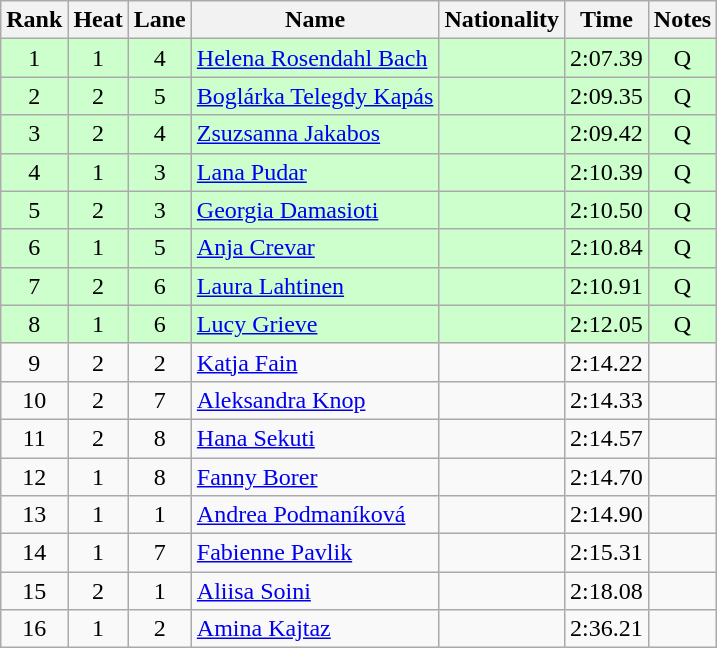<table class="wikitable sortable" style="text-align:center">
<tr>
<th>Rank</th>
<th>Heat</th>
<th>Lane</th>
<th>Name</th>
<th>Nationality</th>
<th>Time</th>
<th>Notes</th>
</tr>
<tr bgcolor=ccffcc>
<td>1</td>
<td>1</td>
<td>4</td>
<td align=left><a href='#'>Helena Rosendahl Bach</a></td>
<td align=left></td>
<td>2:07.39</td>
<td>Q</td>
</tr>
<tr bgcolor=ccffcc>
<td>2</td>
<td>2</td>
<td>5</td>
<td align=left><a href='#'>Boglárka Telegdy Kapás</a></td>
<td align=left></td>
<td>2:09.35</td>
<td>Q</td>
</tr>
<tr bgcolor=ccffcc>
<td>3</td>
<td>2</td>
<td>4</td>
<td align=left><a href='#'>Zsuzsanna Jakabos</a></td>
<td align=left></td>
<td>2:09.42</td>
<td>Q</td>
</tr>
<tr bgcolor=ccffcc>
<td>4</td>
<td>1</td>
<td>3</td>
<td align=left><a href='#'>Lana Pudar</a></td>
<td align=left></td>
<td>2:10.39</td>
<td>Q</td>
</tr>
<tr bgcolor=ccffcc>
<td>5</td>
<td>2</td>
<td>3</td>
<td align=left><a href='#'>Georgia Damasioti</a></td>
<td align=left></td>
<td>2:10.50</td>
<td>Q</td>
</tr>
<tr bgcolor=ccffcc>
<td>6</td>
<td>1</td>
<td>5</td>
<td align=left><a href='#'>Anja Crevar</a></td>
<td align=left></td>
<td>2:10.84</td>
<td>Q</td>
</tr>
<tr bgcolor=ccffcc>
<td>7</td>
<td>2</td>
<td>6</td>
<td align=left><a href='#'>Laura Lahtinen</a></td>
<td align=left></td>
<td>2:10.91</td>
<td>Q</td>
</tr>
<tr bgcolor=ccffcc>
<td>8</td>
<td>1</td>
<td>6</td>
<td align=left><a href='#'>Lucy Grieve</a></td>
<td align=left></td>
<td>2:12.05</td>
<td>Q</td>
</tr>
<tr>
<td>9</td>
<td>2</td>
<td>2</td>
<td align=left><a href='#'>Katja Fain</a></td>
<td align=left></td>
<td>2:14.22</td>
<td></td>
</tr>
<tr>
<td>10</td>
<td>2</td>
<td>7</td>
<td align=left><a href='#'>Aleksandra Knop</a></td>
<td align=left></td>
<td>2:14.33</td>
<td></td>
</tr>
<tr>
<td>11</td>
<td>2</td>
<td>8</td>
<td align=left><a href='#'>Hana Sekuti</a></td>
<td align=left></td>
<td>2:14.57</td>
<td></td>
</tr>
<tr>
<td>12</td>
<td>1</td>
<td>8</td>
<td align=left><a href='#'>Fanny Borer</a></td>
<td align=left></td>
<td>2:14.70</td>
<td></td>
</tr>
<tr>
<td>13</td>
<td>1</td>
<td>1</td>
<td align=left><a href='#'>Andrea Podmaníková</a></td>
<td align=left></td>
<td>2:14.90</td>
<td></td>
</tr>
<tr>
<td>14</td>
<td>1</td>
<td>7</td>
<td align=left><a href='#'>Fabienne Pavlik</a></td>
<td align=left></td>
<td>2:15.31</td>
<td></td>
</tr>
<tr>
<td>15</td>
<td>2</td>
<td>1</td>
<td align=left><a href='#'>Aliisa Soini</a></td>
<td align=left></td>
<td>2:18.08</td>
<td></td>
</tr>
<tr>
<td>16</td>
<td>1</td>
<td>2</td>
<td align=left><a href='#'>Amina Kajtaz</a></td>
<td align=left></td>
<td>2:36.21</td>
<td></td>
</tr>
</table>
